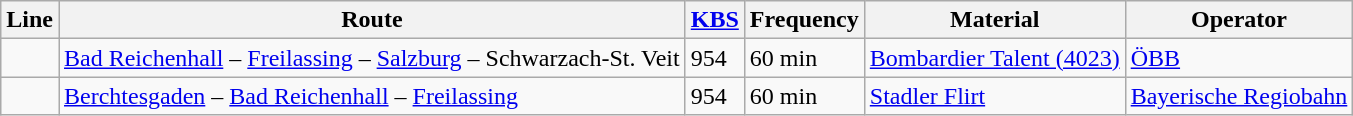<table class="wikitable sortable" style="">
<tr>
<th>Line</th>
<th>Route</th>
<th><a href='#'>KBS</a></th>
<th>Frequency</th>
<th>Material</th>
<th>Operator</th>
</tr>
<tr>
<td align="center"></td>
<td><a href='#'>Bad Reichenhall</a> – <a href='#'>Freilassing</a> – <a href='#'>Salzburg</a> – Schwarzach-St. Veit</td>
<td>954</td>
<td>60 min</td>
<td><a href='#'>Bombardier Talent (4023)</a></td>
<td><a href='#'>ÖBB</a></td>
</tr>
<tr>
<td align="center"></td>
<td><a href='#'>Berchtesgaden</a> – <a href='#'>Bad Reichenhall</a> – <a href='#'>Freilassing</a></td>
<td>954</td>
<td>60 min</td>
<td><a href='#'>Stadler Flirt</a></td>
<td><a href='#'>Bayerische Regiobahn</a></td>
</tr>
</table>
